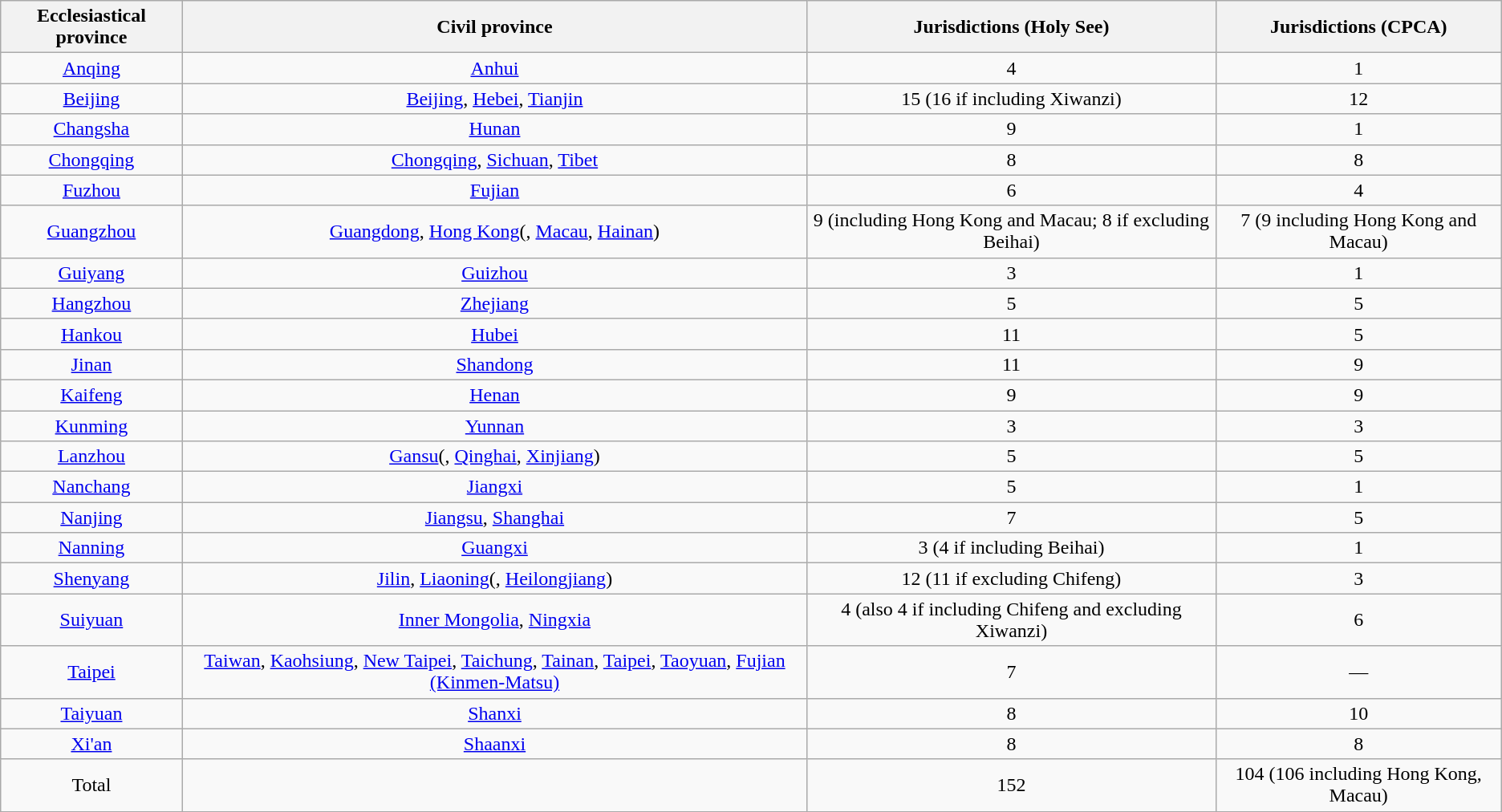<table class="wikitable sortable" style="text-align: center">
<tr>
<th scope="col">Ecclesiastical province</th>
<th scope="col">Civil province</th>
<th scope="col">Jurisdictions (Holy See)</th>
<th scope="col">Jurisdictions (CPCA)</th>
</tr>
<tr>
<td><a href='#'>Anqing</a></td>
<td><a href='#'>Anhui</a></td>
<td>4</td>
<td>1</td>
</tr>
<tr>
<td><a href='#'>Beijing</a></td>
<td><a href='#'>Beijing</a>, <a href='#'>Hebei</a>, <a href='#'>Tianjin</a></td>
<td>15 (16 if including Xiwanzi)</td>
<td>12</td>
</tr>
<tr>
<td><a href='#'>Changsha</a></td>
<td><a href='#'>Hunan</a></td>
<td>9</td>
<td>1</td>
</tr>
<tr>
<td><a href='#'>Chongqing</a></td>
<td><a href='#'>Chongqing</a>, <a href='#'>Sichuan</a>, <a href='#'>Tibet</a></td>
<td>8</td>
<td>8</td>
</tr>
<tr>
<td><a href='#'>Fuzhou</a></td>
<td><a href='#'>Fujian</a></td>
<td>6</td>
<td>4</td>
</tr>
<tr>
<td><a href='#'>Guangzhou</a></td>
<td><a href='#'>Guangdong</a>, <a href='#'>Hong Kong</a>(, <a href='#'>Macau</a>, <a href='#'>Hainan</a>)</td>
<td>9 (including Hong Kong and Macau; 8 if excluding Beihai)</td>
<td>7 (9 including Hong Kong and Macau)</td>
</tr>
<tr>
<td><a href='#'>Guiyang</a></td>
<td><a href='#'>Guizhou</a></td>
<td>3</td>
<td>1</td>
</tr>
<tr>
<td><a href='#'>Hangzhou</a></td>
<td><a href='#'>Zhejiang</a></td>
<td>5</td>
<td>5</td>
</tr>
<tr>
<td><a href='#'>Hankou</a></td>
<td><a href='#'>Hubei</a></td>
<td>11</td>
<td>5</td>
</tr>
<tr>
<td><a href='#'>Jinan</a></td>
<td><a href='#'>Shandong</a></td>
<td>11</td>
<td>9</td>
</tr>
<tr>
<td><a href='#'>Kaifeng</a></td>
<td><a href='#'>Henan</a></td>
<td>9</td>
<td>9</td>
</tr>
<tr>
<td><a href='#'>Kunming</a></td>
<td><a href='#'>Yunnan</a></td>
<td>3</td>
<td>3</td>
</tr>
<tr>
<td><a href='#'>Lanzhou</a></td>
<td><a href='#'>Gansu</a>(, <a href='#'>Qinghai</a>, <a href='#'>Xinjiang</a>)</td>
<td>5</td>
<td>5</td>
</tr>
<tr>
<td><a href='#'>Nanchang</a></td>
<td><a href='#'>Jiangxi</a></td>
<td>5</td>
<td>1</td>
</tr>
<tr>
<td><a href='#'>Nanjing</a></td>
<td><a href='#'>Jiangsu</a>, <a href='#'>Shanghai</a></td>
<td>7</td>
<td>5</td>
</tr>
<tr>
<td><a href='#'>Nanning</a></td>
<td><a href='#'>Guangxi</a></td>
<td>3 (4 if including Beihai)</td>
<td>1</td>
</tr>
<tr>
<td><a href='#'>Shenyang</a></td>
<td><a href='#'>Jilin</a>, <a href='#'>Liaoning</a>(, <a href='#'>Heilongjiang</a>)</td>
<td>12 (11 if excluding Chifeng)</td>
<td>3</td>
</tr>
<tr>
<td><a href='#'>Suiyuan</a></td>
<td><a href='#'>Inner Mongolia</a>, <a href='#'>Ningxia</a></td>
<td>4 (also 4 if including Chifeng and excluding Xiwanzi)</td>
<td>6</td>
</tr>
<tr>
<td><a href='#'>Taipei</a></td>
<td><a href='#'>Taiwan</a>, <a href='#'>Kaohsiung</a>, <a href='#'>New Taipei</a>, <a href='#'>Taichung</a>, <a href='#'>Tainan</a>, <a href='#'>Taipei</a>, <a href='#'>Taoyuan</a>, <a href='#'>Fujian (Kinmen-Matsu)</a></td>
<td>7</td>
<td>—</td>
</tr>
<tr>
<td><a href='#'>Taiyuan</a></td>
<td><a href='#'>Shanxi</a></td>
<td>8</td>
<td>10</td>
</tr>
<tr>
<td><a href='#'>Xi'an</a></td>
<td><a href='#'>Shaanxi</a></td>
<td>8</td>
<td>8</td>
</tr>
<tr>
<td>Total</td>
<td></td>
<td>152</td>
<td>104 (106 including Hong Kong, Macau)</td>
</tr>
<tr>
</tr>
</table>
